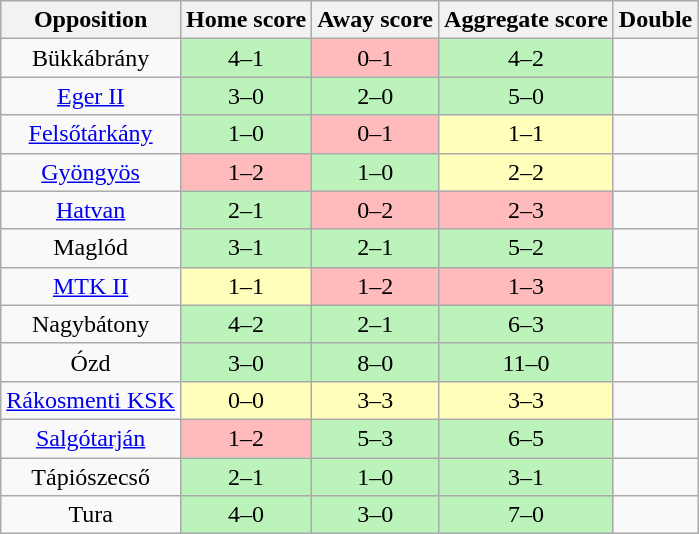<table class="wikitable" style="text-align: center;">
<tr>
<th>Opposition</th>
<th>Home score</th>
<th>Away score</th>
<th>Aggregate score</th>
<th>Double</th>
</tr>
<tr>
<td>Bükkábrány</td>
<td style="background:#bbf3bb;">4–1</td>
<td style="background:#ffbbbb;">0–1</td>
<td style="background:#bbf3bb;">4–2</td>
<td></td>
</tr>
<tr>
<td><a href='#'>Eger II</a></td>
<td style="background:#bbf3bb;">3–0</td>
<td style="background:#bbf3bb;">2–0</td>
<td style="background:#bbf3bb;">5–0</td>
<td></td>
</tr>
<tr>
<td><a href='#'>Felsőtárkány</a></td>
<td style="background:#bbf3bb;">1–0</td>
<td style="background:#ffbbbb;">0–1</td>
<td style="background:#ffffbb;">1–1</td>
<td></td>
</tr>
<tr>
<td><a href='#'>Gyöngyös</a></td>
<td style="background:#ffbbbb;">1–2</td>
<td style="background:#bbf3bb;">1–0</td>
<td style="background:#ffffbb;">2–2</td>
<td></td>
</tr>
<tr>
<td><a href='#'>Hatvan</a></td>
<td style="background:#bbf3bb;">2–1</td>
<td style="background:#ffbbbb;">0–2</td>
<td style="background:#ffbbbb;">2–3</td>
<td></td>
</tr>
<tr>
<td>Maglód</td>
<td style="background:#bbf3bb;">3–1</td>
<td style="background:#bbf3bb;">2–1</td>
<td style="background:#bbf3bb;">5–2</td>
<td></td>
</tr>
<tr>
<td><a href='#'>MTK II</a></td>
<td style="background:#ffffbb;">1–1</td>
<td style="background:#ffbbbb;">1–2</td>
<td style="background:#ffbbbb;">1–3</td>
<td></td>
</tr>
<tr>
<td>Nagybátony</td>
<td style="background:#bbf3bb;">4–2</td>
<td style="background:#bbf3bb;">2–1</td>
<td style="background:#bbf3bb;">6–3</td>
<td></td>
</tr>
<tr>
<td>Ózd</td>
<td style="background:#bbf3bb;">3–0</td>
<td style="background:#bbf3bb;">8–0</td>
<td style="background:#bbf3bb;">11–0</td>
<td></td>
</tr>
<tr>
<td><a href='#'>Rákosmenti KSK</a></td>
<td style="background:#ffffbb;">0–0</td>
<td style="background:#ffffbb;">3–3</td>
<td style="background:#ffffbb;">3–3</td>
<td></td>
</tr>
<tr>
<td><a href='#'>Salgótarján</a></td>
<td style="background:#ffbbbb;">1–2</td>
<td style="background:#bbf3bb;">5–3</td>
<td style="background:#bbf3bb;">6–5</td>
<td></td>
</tr>
<tr>
<td>Tápiószecső</td>
<td style="background:#bbf3bb;">2–1</td>
<td style="background:#bbf3bb;">1–0</td>
<td style="background:#bbf3bb;">3–1</td>
<td></td>
</tr>
<tr>
<td>Tura</td>
<td style="background:#bbf3bb;">4–0</td>
<td style="background:#bbf3bb;">3–0</td>
<td style="background:#bbf3bb;">7–0</td>
<td></td>
</tr>
</table>
